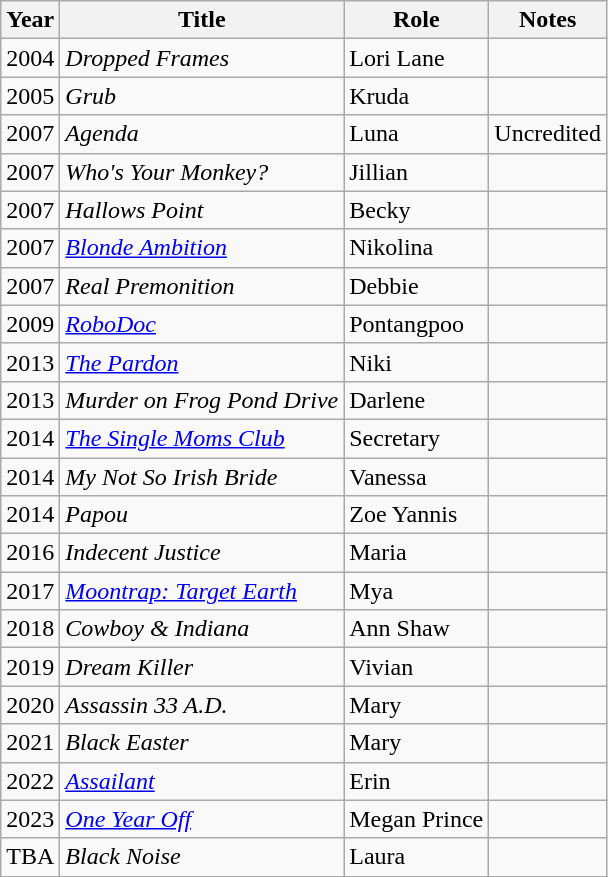<table class="wikitable sortable">
<tr>
<th>Year</th>
<th>Title</th>
<th>Role</th>
<th>Notes</th>
</tr>
<tr>
<td>2004</td>
<td><em>Dropped Frames</em></td>
<td>Lori Lane</td>
<td></td>
</tr>
<tr>
<td>2005</td>
<td><em>Grub</em></td>
<td>Kruda</td>
<td></td>
</tr>
<tr>
<td>2007</td>
<td><em>Agenda</em></td>
<td>Luna</td>
<td>Uncredited</td>
</tr>
<tr>
<td>2007</td>
<td><em>Who's Your Monkey?</em></td>
<td>Jillian</td>
<td></td>
</tr>
<tr>
<td>2007</td>
<td><em>Hallows Point</em></td>
<td>Becky</td>
<td></td>
</tr>
<tr>
<td>2007</td>
<td><em><a href='#'>Blonde Ambition</a></em></td>
<td>Nikolina</td>
<td></td>
</tr>
<tr>
<td>2007</td>
<td><em>Real Premonition</em></td>
<td>Debbie</td>
<td></td>
</tr>
<tr>
<td>2009</td>
<td><em><a href='#'>RoboDoc</a></em></td>
<td>Pontangpoo</td>
<td></td>
</tr>
<tr>
<td>2013</td>
<td><em><a href='#'>The Pardon</a></em></td>
<td>Niki</td>
<td></td>
</tr>
<tr>
<td>2013</td>
<td><em>Murder on Frog Pond Drive</em></td>
<td>Darlene</td>
<td></td>
</tr>
<tr>
<td>2014</td>
<td><em><a href='#'>The Single Moms Club</a></em></td>
<td>Secretary</td>
<td></td>
</tr>
<tr>
<td>2014</td>
<td><em>My Not So Irish Bride</em></td>
<td>Vanessa</td>
<td></td>
</tr>
<tr>
<td>2014</td>
<td><em>Papou</em></td>
<td>Zoe Yannis</td>
<td></td>
</tr>
<tr>
<td>2016</td>
<td><em>Indecent Justice</em></td>
<td>Maria</td>
<td></td>
</tr>
<tr>
<td>2017</td>
<td><em><a href='#'>Moontrap: Target Earth</a></em></td>
<td>Mya</td>
<td></td>
</tr>
<tr>
<td>2018</td>
<td><em>Cowboy & Indiana</em></td>
<td>Ann Shaw</td>
<td></td>
</tr>
<tr>
<td>2019</td>
<td><em>Dream Killer</em></td>
<td>Vivian</td>
<td></td>
</tr>
<tr>
<td>2020</td>
<td><em>Assassin 33 A.D.</em></td>
<td>Mary</td>
<td></td>
</tr>
<tr>
<td>2021</td>
<td><em>Black Easter</em></td>
<td>Mary</td>
<td></td>
</tr>
<tr>
<td>2022</td>
<td><a href='#'><em>Assailant</em></a></td>
<td>Erin</td>
<td></td>
</tr>
<tr>
<td>2023</td>
<td><em><a href='#'>One Year Off</a></em></td>
<td>Megan Prince</td>
<td></td>
</tr>
<tr>
<td>TBA</td>
<td><em>Black Noise</em></td>
<td>Laura</td>
<td></td>
</tr>
</table>
